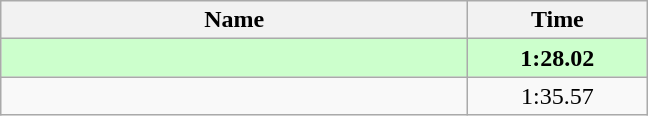<table class="wikitable" style="text-align:center;">
<tr>
<th style="width:19em">Name</th>
<th style="width:7em">Time</th>
</tr>
<tr bgcolor=ccffcc>
<td align=left><strong></strong></td>
<td><strong>1:28.02</strong></td>
</tr>
<tr>
<td align=left></td>
<td>1:35.57</td>
</tr>
</table>
